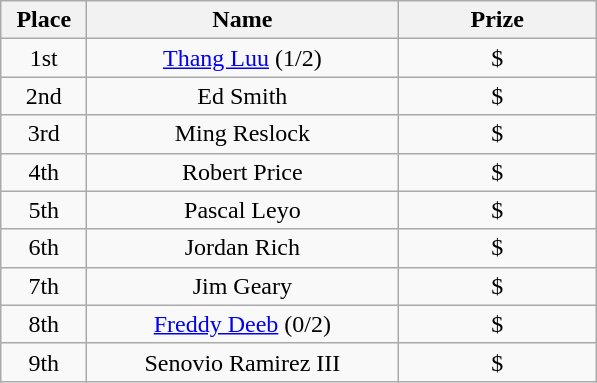<table class="wikitable">
<tr>
<th width="50">Place</th>
<th width="200">Name</th>
<th width="125">Prize</th>
</tr>
<tr>
<td align = "center">1st</td>
<td align = "center"><a href='#'>Thang Luu</a> (1/2)</td>
<td align = "center">$</td>
</tr>
<tr>
<td align = "center">2nd</td>
<td align = "center">Ed Smith</td>
<td align = "center">$</td>
</tr>
<tr>
<td align = "center">3rd</td>
<td align = "center">Ming Reslock</td>
<td align = "center">$</td>
</tr>
<tr>
<td align = "center">4th</td>
<td align = "center">Robert Price</td>
<td align = "center">$</td>
</tr>
<tr>
<td align = "center">5th</td>
<td align = "center">Pascal Leyo</td>
<td align = "center">$</td>
</tr>
<tr>
<td align = "center">6th</td>
<td align = "center">Jordan Rich</td>
<td align = "center">$</td>
</tr>
<tr>
<td align = "center">7th</td>
<td align = "center">Jim Geary</td>
<td align = "center">$</td>
</tr>
<tr>
<td align = "center">8th</td>
<td align = "center"><a href='#'>Freddy Deeb</a> (0/2)</td>
<td align = "center">$</td>
</tr>
<tr>
<td align = "center">9th</td>
<td align = "center">Senovio Ramirez III</td>
<td align = "center">$</td>
</tr>
</table>
